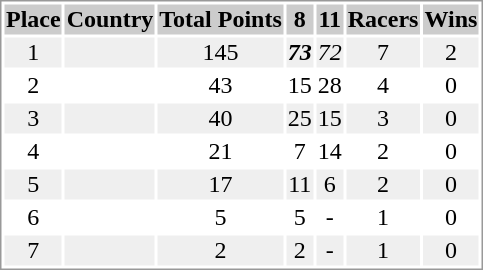<table border="0" style="border: 1px solid #999; background-color:#FFFFFF; text-align:center">
<tr align="center" bgcolor="#CCCCCC">
<th>Place</th>
<th>Country</th>
<th>Total Points</th>
<th>8</th>
<th>11</th>
<th>Racers</th>
<th>Wins</th>
</tr>
<tr bgcolor="#EFEFEF">
<td>1</td>
<td align="left"></td>
<td>145</td>
<td><strong><em>73</em></strong></td>
<td><em>72</em></td>
<td>7</td>
<td>2</td>
</tr>
<tr>
<td>2</td>
<td align="left"></td>
<td>43</td>
<td>15</td>
<td>28</td>
<td>4</td>
<td>0</td>
</tr>
<tr bgcolor="#EFEFEF">
<td>3</td>
<td align="left"></td>
<td>40</td>
<td>25</td>
<td>15</td>
<td>3</td>
<td>0</td>
</tr>
<tr>
<td>4</td>
<td align="left"></td>
<td>21</td>
<td>7</td>
<td>14</td>
<td>2</td>
<td>0</td>
</tr>
<tr bgcolor="#EFEFEF">
<td>5</td>
<td align="left"></td>
<td>17</td>
<td>11</td>
<td>6</td>
<td>2</td>
<td>0</td>
</tr>
<tr>
<td>6</td>
<td align="left"></td>
<td>5</td>
<td>5</td>
<td>-</td>
<td>1</td>
<td>0</td>
</tr>
<tr bgcolor="#EFEFEF">
<td>7</td>
<td align="left"></td>
<td>2</td>
<td>2</td>
<td>-</td>
<td>1</td>
<td>0</td>
</tr>
</table>
